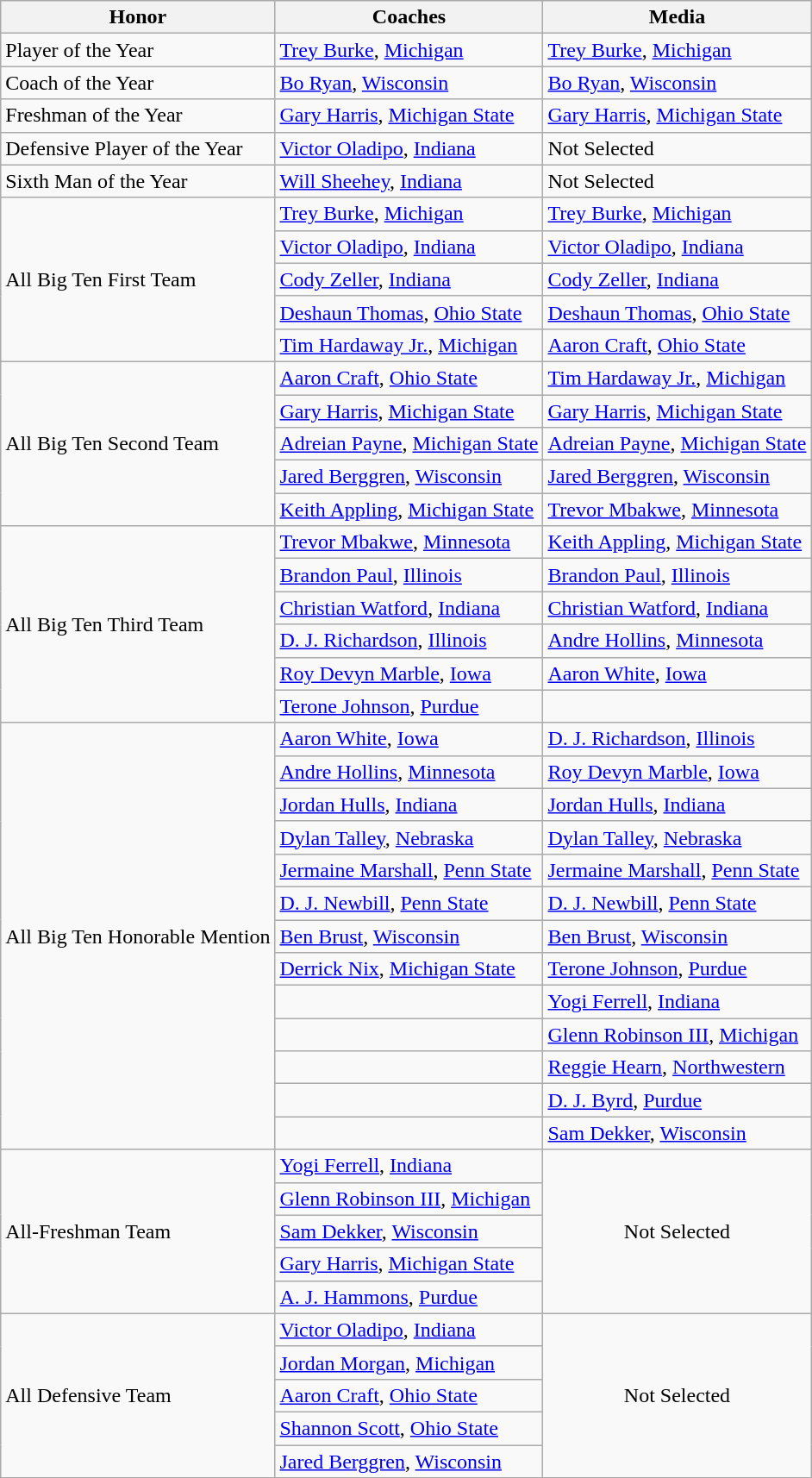<table class="wikitable" border="1">
<tr>
<th>Honor</th>
<th>Coaches</th>
<th>Media</th>
</tr>
<tr>
<td>Player of the Year</td>
<td><a href='#'>Trey Burke</a>, <a href='#'>Michigan</a></td>
<td><a href='#'>Trey Burke</a>, <a href='#'>Michigan</a></td>
</tr>
<tr>
<td>Coach of the Year</td>
<td><a href='#'>Bo Ryan</a>, <a href='#'>Wisconsin</a></td>
<td><a href='#'>Bo Ryan</a>, <a href='#'>Wisconsin</a></td>
</tr>
<tr>
<td>Freshman of the Year</td>
<td><a href='#'>Gary Harris</a>, <a href='#'>Michigan State</a></td>
<td><a href='#'>Gary Harris</a>, <a href='#'>Michigan State</a></td>
</tr>
<tr>
<td>Defensive Player of the Year</td>
<td><a href='#'>Victor Oladipo</a>, <a href='#'>Indiana</a></td>
<td>Not Selected</td>
</tr>
<tr>
<td>Sixth Man of the Year</td>
<td><a href='#'>Will Sheehey</a>, <a href='#'>Indiana</a></td>
<td>Not Selected</td>
</tr>
<tr>
<td rowspan=5 valign=middle>All Big Ten First Team</td>
<td><a href='#'>Trey Burke</a>, <a href='#'>Michigan</a></td>
<td><a href='#'>Trey Burke</a>, <a href='#'>Michigan</a></td>
</tr>
<tr>
<td><a href='#'>Victor Oladipo</a>, <a href='#'>Indiana</a></td>
<td><a href='#'>Victor Oladipo</a>, <a href='#'>Indiana</a></td>
</tr>
<tr>
<td><a href='#'>Cody Zeller</a>, <a href='#'>Indiana</a></td>
<td><a href='#'>Cody Zeller</a>, <a href='#'>Indiana</a></td>
</tr>
<tr>
<td><a href='#'>Deshaun Thomas</a>, <a href='#'>Ohio State</a></td>
<td><a href='#'>Deshaun Thomas</a>, <a href='#'>Ohio State</a></td>
</tr>
<tr>
<td><a href='#'>Tim Hardaway Jr.</a>, <a href='#'>Michigan</a></td>
<td><a href='#'>Aaron Craft</a>, <a href='#'>Ohio State</a></td>
</tr>
<tr>
<td rowspan=5 valign=middle>All Big Ten Second Team</td>
<td><a href='#'>Aaron Craft</a>, <a href='#'>Ohio State</a></td>
<td><a href='#'>Tim Hardaway Jr.</a>, <a href='#'>Michigan</a></td>
</tr>
<tr>
<td><a href='#'>Gary Harris</a>, <a href='#'>Michigan State</a></td>
<td><a href='#'>Gary Harris</a>, <a href='#'>Michigan State</a></td>
</tr>
<tr>
<td><a href='#'>Adreian Payne</a>, <a href='#'>Michigan State</a></td>
<td><a href='#'>Adreian Payne</a>, <a href='#'>Michigan State</a></td>
</tr>
<tr>
<td><a href='#'>Jared Berggren</a>, <a href='#'>Wisconsin</a></td>
<td><a href='#'>Jared Berggren</a>, <a href='#'>Wisconsin</a></td>
</tr>
<tr>
<td><a href='#'>Keith Appling</a>, <a href='#'>Michigan State</a></td>
<td><a href='#'>Trevor Mbakwe</a>, <a href='#'>Minnesota</a></td>
</tr>
<tr>
<td rowspan=6 valign=middle>All Big Ten Third Team</td>
<td><a href='#'>Trevor Mbakwe</a>, <a href='#'>Minnesota</a></td>
<td><a href='#'>Keith Appling</a>, <a href='#'>Michigan State</a></td>
</tr>
<tr>
<td><a href='#'>Brandon Paul</a>, <a href='#'>Illinois</a></td>
<td><a href='#'>Brandon Paul</a>, <a href='#'>Illinois</a></td>
</tr>
<tr>
<td><a href='#'>Christian Watford</a>, <a href='#'>Indiana</a></td>
<td><a href='#'>Christian Watford</a>, <a href='#'>Indiana</a></td>
</tr>
<tr>
<td><a href='#'>D. J. Richardson</a>, <a href='#'>Illinois</a></td>
<td><a href='#'>Andre Hollins</a>, <a href='#'>Minnesota</a></td>
</tr>
<tr>
<td><a href='#'>Roy Devyn Marble</a>, <a href='#'>Iowa</a></td>
<td><a href='#'>Aaron White</a>, <a href='#'>Iowa</a></td>
</tr>
<tr>
<td><a href='#'>Terone Johnson</a>, <a href='#'>Purdue</a></td>
<td></td>
</tr>
<tr>
<td rowspan=13 valign=middle>All Big Ten Honorable Mention</td>
<td><a href='#'>Aaron White</a>, <a href='#'>Iowa</a></td>
<td><a href='#'>D. J. Richardson</a>, <a href='#'>Illinois</a></td>
</tr>
<tr>
<td><a href='#'>Andre Hollins</a>, <a href='#'>Minnesota</a></td>
<td><a href='#'>Roy Devyn Marble</a>, <a href='#'>Iowa</a></td>
</tr>
<tr>
<td><a href='#'>Jordan Hulls</a>, <a href='#'>Indiana</a></td>
<td><a href='#'>Jordan Hulls</a>, <a href='#'>Indiana</a></td>
</tr>
<tr>
<td><a href='#'>Dylan Talley</a>, <a href='#'>Nebraska</a></td>
<td><a href='#'>Dylan Talley</a>, <a href='#'>Nebraska</a></td>
</tr>
<tr>
<td><a href='#'>Jermaine Marshall</a>, <a href='#'>Penn State</a></td>
<td><a href='#'>Jermaine Marshall</a>, <a href='#'>Penn State</a></td>
</tr>
<tr>
<td><a href='#'>D. J. Newbill</a>, <a href='#'>Penn State</a></td>
<td><a href='#'>D. J. Newbill</a>, <a href='#'>Penn State</a></td>
</tr>
<tr>
<td><a href='#'>Ben Brust</a>,  <a href='#'>Wisconsin</a></td>
<td><a href='#'>Ben Brust</a>,  <a href='#'>Wisconsin</a></td>
</tr>
<tr>
<td><a href='#'>Derrick Nix</a>, <a href='#'>Michigan State</a></td>
<td><a href='#'>Terone Johnson</a>, <a href='#'>Purdue</a></td>
</tr>
<tr>
<td></td>
<td><a href='#'>Yogi Ferrell</a>, <a href='#'>Indiana</a></td>
</tr>
<tr>
<td></td>
<td><a href='#'>Glenn Robinson III</a>, <a href='#'>Michigan</a></td>
</tr>
<tr>
<td></td>
<td><a href='#'>Reggie Hearn</a>, <a href='#'>Northwestern</a></td>
</tr>
<tr>
<td></td>
<td><a href='#'>D. J. Byrd</a>, <a href='#'>Purdue</a></td>
</tr>
<tr>
<td></td>
<td><a href='#'>Sam Dekker</a>, <a href='#'>Wisconsin</a></td>
</tr>
<tr>
<td rowspan=5 valign=middle>All-Freshman Team</td>
<td><a href='#'>Yogi Ferrell</a>, <a href='#'>Indiana</a></td>
<td rowspan=5 colspan=1 align=center>Not Selected</td>
</tr>
<tr>
<td><a href='#'>Glenn Robinson III</a>, <a href='#'>Michigan</a></td>
</tr>
<tr>
<td><a href='#'>Sam Dekker</a>, <a href='#'>Wisconsin</a></td>
</tr>
<tr>
<td><a href='#'>Gary Harris</a>, <a href='#'>Michigan State</a></td>
</tr>
<tr>
<td><a href='#'>A. J. Hammons</a>, <a href='#'>Purdue</a></td>
</tr>
<tr>
<td rowspan=5 valign=middle>All Defensive Team</td>
<td><a href='#'>Victor Oladipo</a>, <a href='#'>Indiana</a></td>
<td rowspan=5 colspan=1 align=center>Not Selected</td>
</tr>
<tr>
<td><a href='#'>Jordan Morgan</a>, <a href='#'>Michigan</a></td>
</tr>
<tr>
<td><a href='#'>Aaron Craft</a>, <a href='#'>Ohio State</a></td>
</tr>
<tr>
<td><a href='#'>Shannon Scott</a>, <a href='#'>Ohio State</a></td>
</tr>
<tr>
<td><a href='#'>Jared Berggren</a>, <a href='#'>Wisconsin</a></td>
</tr>
</table>
